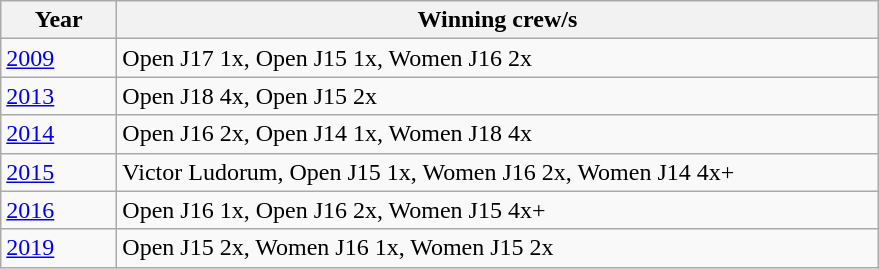<table class="wikitable">
<tr>
<th width=70>Year</th>
<th width=500>Winning crew/s</th>
</tr>
<tr>
<td><a href='#'>2009</a></td>
<td>Open J17 1x, Open J15 1x, Women J16 2x </td>
</tr>
<tr>
<td><a href='#'>2013</a></td>
<td>Open J18 4x, Open J15 2x</td>
</tr>
<tr>
<td><a href='#'>2014</a></td>
<td>Open J16 2x, Open J14 1x, Women J18 4x </td>
</tr>
<tr>
<td><a href='#'>2015</a></td>
<td>Victor Ludorum, Open J15 1x, Women J16 2x, Women J14 4x+ </td>
</tr>
<tr>
<td><a href='#'>2016</a></td>
<td>Open J16 1x, Open J16 2x, Women J15 4x+  </td>
</tr>
<tr>
<td><a href='#'>2019</a></td>
<td>Open J15 2x, Women J16 1x, Women J15 2x </td>
</tr>
</table>
